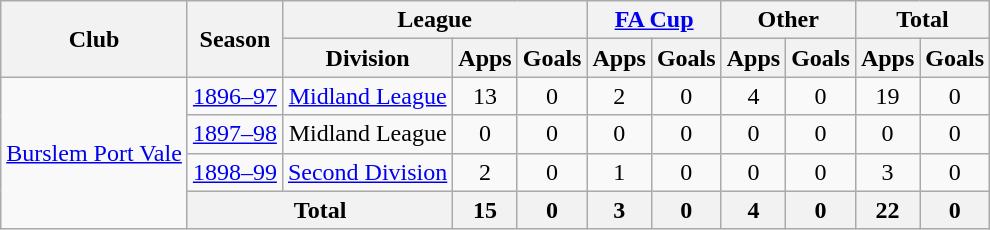<table class="wikitable" style="text-align:center">
<tr>
<th rowspan="2">Club</th>
<th rowspan="2">Season</th>
<th colspan="3">League</th>
<th colspan="2"><a href='#'>FA Cup</a></th>
<th colspan="2">Other</th>
<th colspan="2">Total</th>
</tr>
<tr>
<th>Division</th>
<th>Apps</th>
<th>Goals</th>
<th>Apps</th>
<th>Goals</th>
<th>Apps</th>
<th>Goals</th>
<th>Apps</th>
<th>Goals</th>
</tr>
<tr>
<td rowspan="4"><a href='#'>Burslem Port Vale</a></td>
<td><a href='#'>1896–97</a></td>
<td><a href='#'>Midland League</a></td>
<td>13</td>
<td>0</td>
<td>2</td>
<td>0</td>
<td>4</td>
<td>0</td>
<td>19</td>
<td>0</td>
</tr>
<tr>
<td><a href='#'>1897–98</a></td>
<td>Midland League</td>
<td>0</td>
<td>0</td>
<td>0</td>
<td>0</td>
<td>0</td>
<td>0</td>
<td>0</td>
<td>0</td>
</tr>
<tr>
<td><a href='#'>1898–99</a></td>
<td><a href='#'>Second Division</a></td>
<td>2</td>
<td>0</td>
<td>1</td>
<td>0</td>
<td>0</td>
<td>0</td>
<td>3</td>
<td>0</td>
</tr>
<tr>
<th colspan="2">Total</th>
<th>15</th>
<th>0</th>
<th>3</th>
<th>0</th>
<th>4</th>
<th>0</th>
<th>22</th>
<th>0</th>
</tr>
</table>
